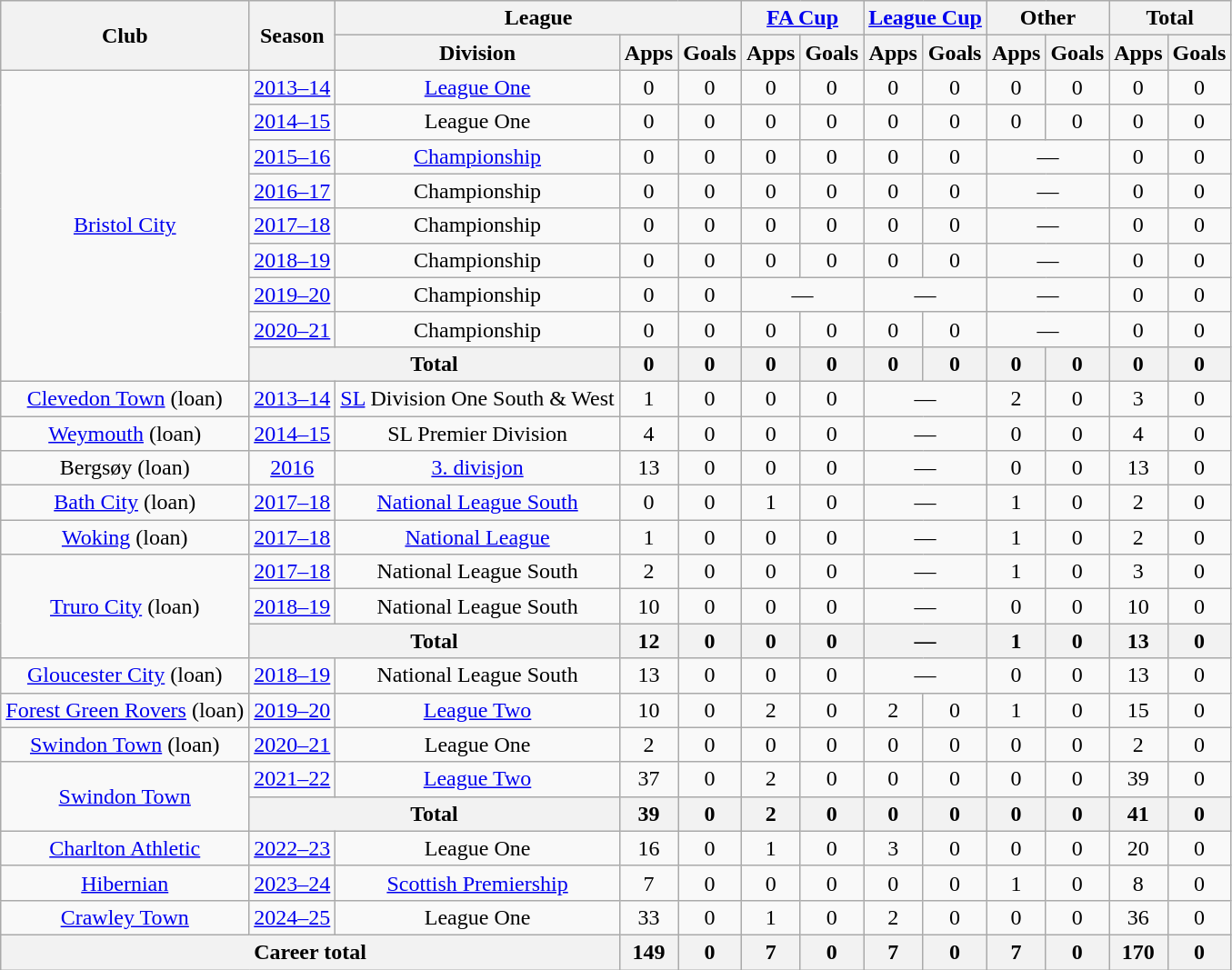<table class=wikitable style="text-align: center">
<tr>
<th rowspan=2>Club</th>
<th rowspan=2>Season</th>
<th colspan=3>League</th>
<th colspan=2><a href='#'>FA Cup</a></th>
<th colspan=2><a href='#'>League Cup</a></th>
<th colspan=2>Other</th>
<th colspan=2>Total</th>
</tr>
<tr>
<th>Division</th>
<th>Apps</th>
<th>Goals</th>
<th>Apps</th>
<th>Goals</th>
<th>Apps</th>
<th>Goals</th>
<th>Apps</th>
<th>Goals</th>
<th>Apps</th>
<th>Goals</th>
</tr>
<tr>
<td rowspan=9><a href='#'>Bristol City</a></td>
<td><a href='#'>2013–14</a></td>
<td><a href='#'>League One</a></td>
<td>0</td>
<td>0</td>
<td>0</td>
<td>0</td>
<td>0</td>
<td>0</td>
<td>0</td>
<td>0</td>
<td>0</td>
<td>0</td>
</tr>
<tr>
<td><a href='#'>2014–15</a></td>
<td>League One</td>
<td>0</td>
<td>0</td>
<td>0</td>
<td>0</td>
<td>0</td>
<td>0</td>
<td>0</td>
<td>0</td>
<td>0</td>
<td>0</td>
</tr>
<tr>
<td><a href='#'>2015–16</a></td>
<td><a href='#'>Championship</a></td>
<td>0</td>
<td>0</td>
<td>0</td>
<td>0</td>
<td>0</td>
<td>0</td>
<td colspan=2>—</td>
<td>0</td>
<td>0</td>
</tr>
<tr>
<td><a href='#'>2016–17</a></td>
<td>Championship</td>
<td>0</td>
<td>0</td>
<td>0</td>
<td>0</td>
<td>0</td>
<td>0</td>
<td colspan=2>—</td>
<td>0</td>
<td>0</td>
</tr>
<tr>
<td><a href='#'>2017–18</a></td>
<td>Championship</td>
<td>0</td>
<td>0</td>
<td>0</td>
<td>0</td>
<td>0</td>
<td>0</td>
<td colspan=2>—</td>
<td>0</td>
<td>0</td>
</tr>
<tr>
<td><a href='#'>2018–19</a></td>
<td>Championship</td>
<td>0</td>
<td>0</td>
<td>0</td>
<td>0</td>
<td>0</td>
<td>0</td>
<td colspan=2>—</td>
<td>0</td>
<td>0</td>
</tr>
<tr>
<td><a href='#'>2019–20</a></td>
<td>Championship</td>
<td>0</td>
<td>0</td>
<td colspan=2>—</td>
<td colspan=2>—</td>
<td colspan=2>—</td>
<td>0</td>
<td>0</td>
</tr>
<tr>
<td><a href='#'>2020–21</a></td>
<td>Championship</td>
<td>0</td>
<td>0</td>
<td>0</td>
<td>0</td>
<td>0</td>
<td>0</td>
<td colspan=2>—</td>
<td>0</td>
<td>0</td>
</tr>
<tr>
<th colspan=2>Total</th>
<th>0</th>
<th>0</th>
<th>0</th>
<th>0</th>
<th>0</th>
<th>0</th>
<th>0</th>
<th>0</th>
<th>0</th>
<th>0</th>
</tr>
<tr>
<td><a href='#'>Clevedon Town</a> (loan)</td>
<td><a href='#'>2013–14</a></td>
<td><a href='#'>SL</a> Division One South & West</td>
<td>1</td>
<td>0</td>
<td>0</td>
<td>0</td>
<td colspan=2>—</td>
<td>2</td>
<td>0</td>
<td>3</td>
<td>0</td>
</tr>
<tr>
<td><a href='#'>Weymouth</a> (loan)</td>
<td><a href='#'>2014–15</a></td>
<td>SL Premier Division</td>
<td>4</td>
<td>0</td>
<td>0</td>
<td>0</td>
<td colspan=2>—</td>
<td>0</td>
<td>0</td>
<td>4</td>
<td>0</td>
</tr>
<tr>
<td>Bergsøy (loan)</td>
<td><a href='#'>2016</a></td>
<td><a href='#'>3. divisjon</a></td>
<td>13</td>
<td>0</td>
<td>0</td>
<td>0</td>
<td colspan=2>—</td>
<td>0</td>
<td>0</td>
<td>13</td>
<td>0</td>
</tr>
<tr>
<td><a href='#'>Bath City</a> (loan)</td>
<td><a href='#'>2017–18</a></td>
<td><a href='#'>National League South</a></td>
<td>0</td>
<td>0</td>
<td>1</td>
<td>0</td>
<td colspan=2>—</td>
<td>1</td>
<td>0</td>
<td>2</td>
<td>0</td>
</tr>
<tr>
<td><a href='#'>Woking</a> (loan)</td>
<td><a href='#'>2017–18</a></td>
<td><a href='#'>National League</a></td>
<td>1</td>
<td>0</td>
<td>0</td>
<td>0</td>
<td colspan=2>—</td>
<td>1</td>
<td>0</td>
<td>2</td>
<td>0</td>
</tr>
<tr>
<td rowspan=3><a href='#'>Truro City</a> (loan)</td>
<td><a href='#'>2017–18</a></td>
<td>National League South</td>
<td>2</td>
<td>0</td>
<td>0</td>
<td>0</td>
<td colspan=2>—</td>
<td>1</td>
<td>0</td>
<td>3</td>
<td>0</td>
</tr>
<tr>
<td><a href='#'>2018–19</a></td>
<td>National League South</td>
<td>10</td>
<td>0</td>
<td>0</td>
<td>0</td>
<td colspan=2>—</td>
<td>0</td>
<td>0</td>
<td>10</td>
<td>0</td>
</tr>
<tr>
<th colspan=2>Total</th>
<th>12</th>
<th>0</th>
<th>0</th>
<th>0</th>
<th colspan=2>—</th>
<th>1</th>
<th>0</th>
<th>13</th>
<th>0</th>
</tr>
<tr>
<td><a href='#'>Gloucester City</a> (loan)</td>
<td><a href='#'>2018–19</a></td>
<td>National League South</td>
<td>13</td>
<td>0</td>
<td>0</td>
<td>0</td>
<td colspan=2>—</td>
<td>0</td>
<td>0</td>
<td>13</td>
<td>0</td>
</tr>
<tr>
<td><a href='#'>Forest Green Rovers</a> (loan)</td>
<td><a href='#'>2019–20</a></td>
<td><a href='#'>League Two</a></td>
<td>10</td>
<td>0</td>
<td>2</td>
<td>0</td>
<td>2</td>
<td>0</td>
<td>1</td>
<td>0</td>
<td>15</td>
<td>0</td>
</tr>
<tr>
<td><a href='#'>Swindon Town</a> (loan)</td>
<td><a href='#'>2020–21</a></td>
<td>League One</td>
<td>2</td>
<td>0</td>
<td>0</td>
<td>0</td>
<td>0</td>
<td>0</td>
<td>0</td>
<td>0</td>
<td>2</td>
<td>0</td>
</tr>
<tr>
<td rowspan=2><a href='#'>Swindon Town</a></td>
<td><a href='#'>2021–22</a></td>
<td><a href='#'>League Two</a></td>
<td>37</td>
<td>0</td>
<td>2</td>
<td>0</td>
<td>0</td>
<td>0</td>
<td>0</td>
<td>0</td>
<td>39</td>
<td>0</td>
</tr>
<tr>
<th colspan=2>Total</th>
<th>39</th>
<th>0</th>
<th>2</th>
<th>0</th>
<th>0</th>
<th>0</th>
<th>0</th>
<th>0</th>
<th>41</th>
<th>0</th>
</tr>
<tr>
<td><a href='#'>Charlton Athletic</a></td>
<td><a href='#'>2022–23</a></td>
<td>League One</td>
<td>16</td>
<td>0</td>
<td>1</td>
<td>0</td>
<td>3</td>
<td>0</td>
<td>0</td>
<td>0</td>
<td>20</td>
<td>0</td>
</tr>
<tr>
<td><a href='#'>Hibernian</a></td>
<td><a href='#'>2023–24</a></td>
<td><a href='#'>Scottish Premiership</a></td>
<td>7</td>
<td>0</td>
<td>0</td>
<td>0</td>
<td>0</td>
<td>0</td>
<td>1</td>
<td>0</td>
<td>8</td>
<td>0</td>
</tr>
<tr>
<td><a href='#'>Crawley Town</a></td>
<td><a href='#'>2024–25</a></td>
<td>League One</td>
<td>33</td>
<td>0</td>
<td>1</td>
<td>0</td>
<td>2</td>
<td>0</td>
<td>0</td>
<td>0</td>
<td>36</td>
<td>0</td>
</tr>
<tr>
<th colspan=3>Career total</th>
<th>149</th>
<th>0</th>
<th>7</th>
<th>0</th>
<th>7</th>
<th>0</th>
<th>7</th>
<th>0</th>
<th>170</th>
<th>0</th>
</tr>
</table>
